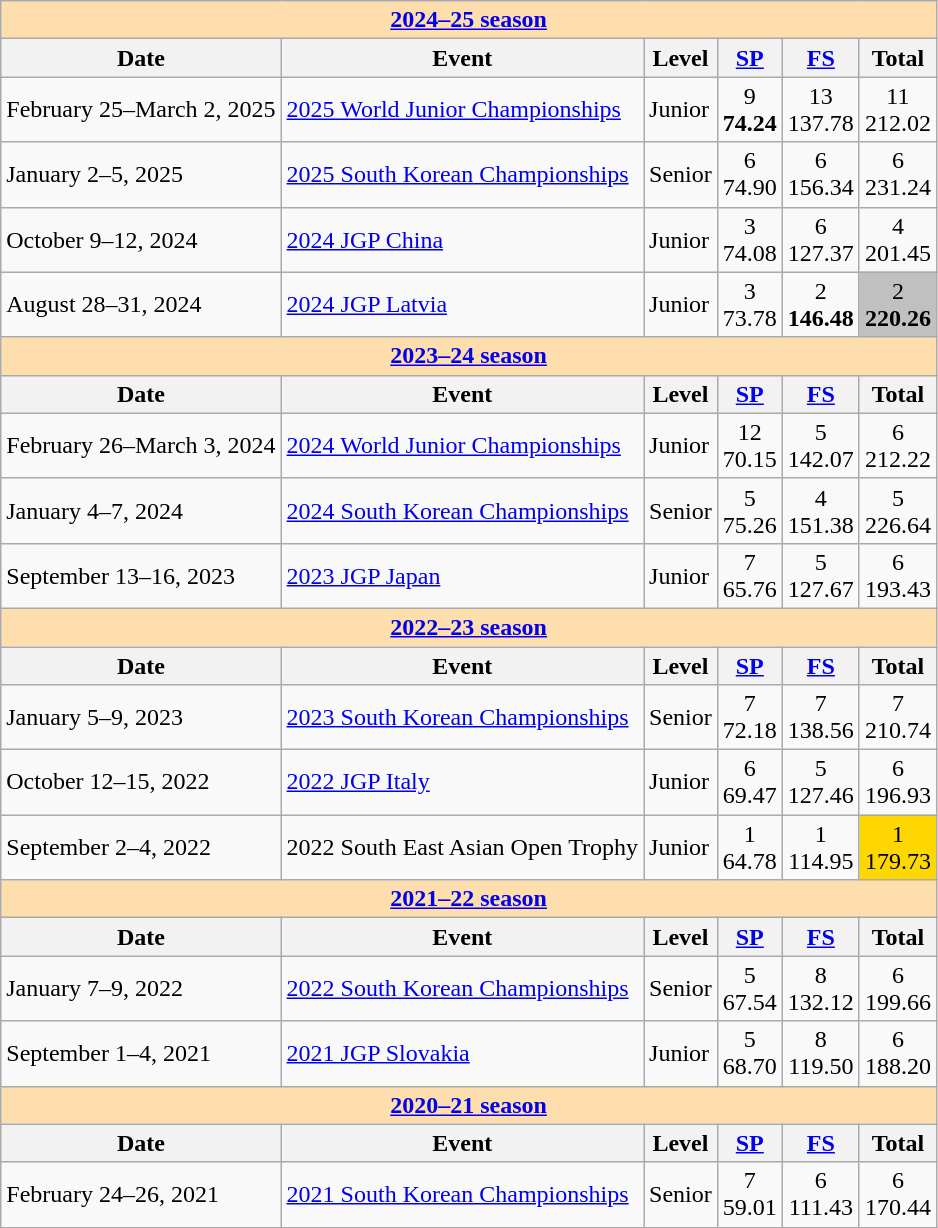<table class="wikitable">
<tr>
<th colspan="6" style="background: #ffdead; text-align:center;"><strong><a href='#'>2024–25 season</a></strong></th>
</tr>
<tr>
<th>Date</th>
<th>Event</th>
<th>Level</th>
<th><a href='#'>SP</a></th>
<th><a href='#'>FS</a></th>
<th>Total</th>
</tr>
<tr>
<td>February 25–March 2, 2025</td>
<td><a href='#'>2025 World Junior Championships</a></td>
<td>Junior</td>
<td align=center>9 <br> <strong>74.24</strong></td>
<td align=center>13 <br> 137.78</td>
<td align=center>11 <br> 212.02</td>
</tr>
<tr>
<td>January 2–5, 2025</td>
<td><a href='#'>2025 South Korean Championships</a></td>
<td>Senior</td>
<td align=center>6 <br> 74.90</td>
<td align=center>6 <br> 156.34</td>
<td align=center>6 <br> 231.24</td>
</tr>
<tr>
<td>October 9–12, 2024</td>
<td><a href='#'>2024 JGP China</a></td>
<td>Junior</td>
<td align=center>3 <br> 74.08</td>
<td align=center>6 <br> 127.37</td>
<td align=center>4 <br> 201.45</td>
</tr>
<tr>
<td>August 28–31, 2024</td>
<td><a href='#'>2024 JGP Latvia</a></td>
<td>Junior</td>
<td align=center>3 <br> 73.78</td>
<td align=center>2 <br> <strong>146.48</strong></td>
<td align=center bgcolor=silver>2 <br> <strong>220.26</strong></td>
</tr>
<tr>
<th colspan="6" style="background: #ffdead; text-align:center;"><strong><a href='#'>2023–24 season</a></strong></th>
</tr>
<tr>
<th>Date</th>
<th>Event</th>
<th>Level</th>
<th><a href='#'>SP</a></th>
<th><a href='#'>FS</a></th>
<th>Total</th>
</tr>
<tr>
<td>February 26–March 3, 2024</td>
<td><a href='#'>2024 World Junior Championships</a></td>
<td>Junior</td>
<td align=center>12 <br> 70.15</td>
<td align=center>5 <br> 142.07</td>
<td align=center>6 <br> 212.22</td>
</tr>
<tr>
<td>January 4–7, 2024</td>
<td><a href='#'>2024 South Korean Championships</a></td>
<td>Senior</td>
<td align=center>5 <br> 75.26</td>
<td align=center>4 <br> 151.38</td>
<td align=center>5 <br> 226.64</td>
</tr>
<tr>
<td>September 13–16, 2023</td>
<td><a href='#'>2023 JGP Japan</a></td>
<td>Junior</td>
<td align=center>7 <br> 65.76</td>
<td align=center>5 <br> 127.67</td>
<td align=center>6 <br> 193.43</td>
</tr>
<tr>
<th colspan="6" style="background: #ffdead; text-align:center;"><strong><a href='#'>2022–23 season</a></strong></th>
</tr>
<tr>
<th>Date</th>
<th>Event</th>
<th>Level</th>
<th><a href='#'>SP</a></th>
<th><a href='#'>FS</a></th>
<th>Total</th>
</tr>
<tr>
<td>January 5–9, 2023</td>
<td><a href='#'>2023 South Korean Championships</a></td>
<td>Senior</td>
<td align=center>7 <br> 72.18</td>
<td align=center>7 <br> 138.56</td>
<td align=center>7 <br> 210.74</td>
</tr>
<tr>
<td>October 12–15, 2022</td>
<td><a href='#'>2022 JGP Italy</a></td>
<td>Junior</td>
<td align=center>6 <br> 69.47</td>
<td align=center>5 <br> 127.46</td>
<td align=center>6 <br> 196.93</td>
</tr>
<tr>
<td>September 2–4, 2022</td>
<td>2022 South East Asian Open Trophy</td>
<td>Junior</td>
<td align=center>1 <br> 64.78</td>
<td align=center>1 <br> 114.95</td>
<td align=center bgcolor=gold>1 <br> 179.73</td>
</tr>
<tr>
<th colspan="6" style="background: #ffdead; text-align:center;"><strong><a href='#'>2021–22 season</a></strong></th>
</tr>
<tr>
<th>Date</th>
<th>Event</th>
<th>Level</th>
<th><a href='#'>SP</a></th>
<th><a href='#'>FS</a></th>
<th>Total</th>
</tr>
<tr>
<td>January 7–9, 2022</td>
<td><a href='#'>2022 South Korean Championships</a></td>
<td>Senior</td>
<td align=center>5 <br> 67.54</td>
<td align=center>8 <br> 132.12</td>
<td align=center>6 <br> 199.66</td>
</tr>
<tr>
<td>September 1–4, 2021</td>
<td><a href='#'>2021 JGP Slovakia</a></td>
<td>Junior</td>
<td align=center>5 <br> 68.70</td>
<td align=center>8 <br> 119.50</td>
<td align=center>6 <br> 188.20</td>
</tr>
<tr>
<th colspan="6" style="background: #ffdead; text-align:center;"><strong><a href='#'>2020–21 season</a></strong></th>
</tr>
<tr>
<th>Date</th>
<th>Event</th>
<th>Level</th>
<th><a href='#'>SP</a></th>
<th><a href='#'>FS</a></th>
<th>Total</th>
</tr>
<tr>
<td>February 24–26, 2021</td>
<td><a href='#'>2021 South Korean Championships</a></td>
<td>Senior</td>
<td align=center>7 <br> 59.01</td>
<td align=center>6 <br> 111.43</td>
<td align=center>6 <br> 170.44</td>
</tr>
</table>
